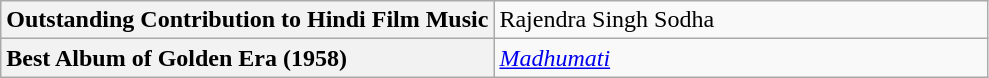<table class="wikitable">
<tr>
<th style="text-align: left; width:50%;">Outstanding Contribution to Hindi Film Music</th>
<td>Rajendra Singh Sodha</td>
</tr>
<tr>
<th style="text-align: left;">Best Album of Golden Era (1958)</th>
<td><em><a href='#'>Madhumati</a></em></td>
</tr>
</table>
